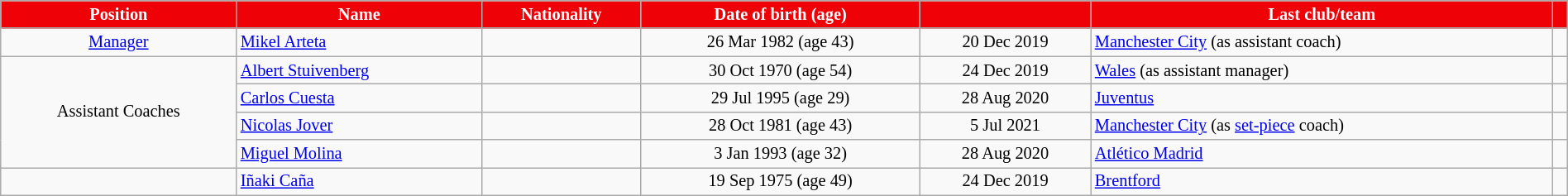<table class="wikitable sortable" style="text-align:center; font-size:85%; width:100%;">
<tr>
<th style="background-color:#ee0107; color:#ffffff;">Position</th>
<th style="background-color:#ee0107; color:#ffffff;">Name</th>
<th style="background-color:#ee0107; color:#ffffff;">Nationality</th>
<th style="background-color:#ee0107; color:#ffffff;">Date of birth (age)</th>
<th style="background-color:#ee0107; color:#ffffff;"></th>
<th style="background-color:#ee0107; color:#ffffff;">Last club/team</th>
<th style="background-color:#ee0107; color:#ffffff;" class="unsortable"></th>
</tr>
<tr>
<td><a href='#'>Manager</a></td>
<td style="text-align:left;" data-sort-value="Ar"><a href='#'>Mikel Arteta</a></td>
<td style="text-align:left;"></td>
<td data-sort-value="4">26 Mar 1982 (age 43)</td>
<td data-sort-value="1">20 Dec 2019</td>
<td style="text-align:left;"> <a href='#'>Manchester City</a> (as assistant coach)</td>
<td></td>
</tr>
<tr>
<td rowspan="4">Assistant Coaches</td>
<td style="text-align:left;" data-sort-value="St"><a href='#'>Albert Stuivenberg</a></td>
<td style="text-align:left;"></td>
<td data-sort-value="1">30 Oct 1970 (age 54)</td>
<td data-sort-value="2">24 Dec 2019</td>
<td style="text-align:left;"> <a href='#'>Wales</a> (as assistant manager)</td>
<td></td>
</tr>
<tr>
<td style="text-align:left;" data-sort-value="Cu"><a href='#'>Carlos Cuesta</a></td>
<td style="text-align:left;"></td>
<td data-sort-value="6">29 Jul 1995 (age 29)</td>
<td data-sort-value="3">28 Aug 2020</td>
<td style="text-align:left;"> <a href='#'>Juventus</a></td>
<td></td>
</tr>
<tr>
<td style="text-align:left;" data-sort-value="Jo"><a href='#'>Nicolas Jover</a></td>
<td style="text-align:left;"></td>
<td data-sort-value="3">28 Oct 1981 (age 43)</td>
<td data-sort-value="4">5 Jul 2021</td>
<td style="text-align:left;"> <a href='#'>Manchester City</a> (as <a href='#'>set-piece</a> coach)</td>
<td></td>
</tr>
<tr>
<td style="text-align:left;" data-sort-value="Mo"><a href='#'>Miguel Molina</a></td>
<td style="text-align:left;"></td>
<td data-sort-value="5">3 Jan 1993 (age 32)</td>
<td data-sort-value="3">28 Aug 2020</td>
<td style="text-align:left;"> <a href='#'>Atlético Madrid</a></td>
<td></td>
</tr>
<tr>
<td></td>
<td style="text-align:left;" data-sort-value="Ca"><a href='#'>Iñaki Caña</a></td>
<td style="text-align:left;"></td>
<td data-sort-value="2">19 Sep 1975 (age 49)</td>
<td data-sort-value="2">24 Dec 2019</td>
<td style="text-align:left;"> <a href='#'>Brentford</a></td>
<td></td>
</tr>
</table>
